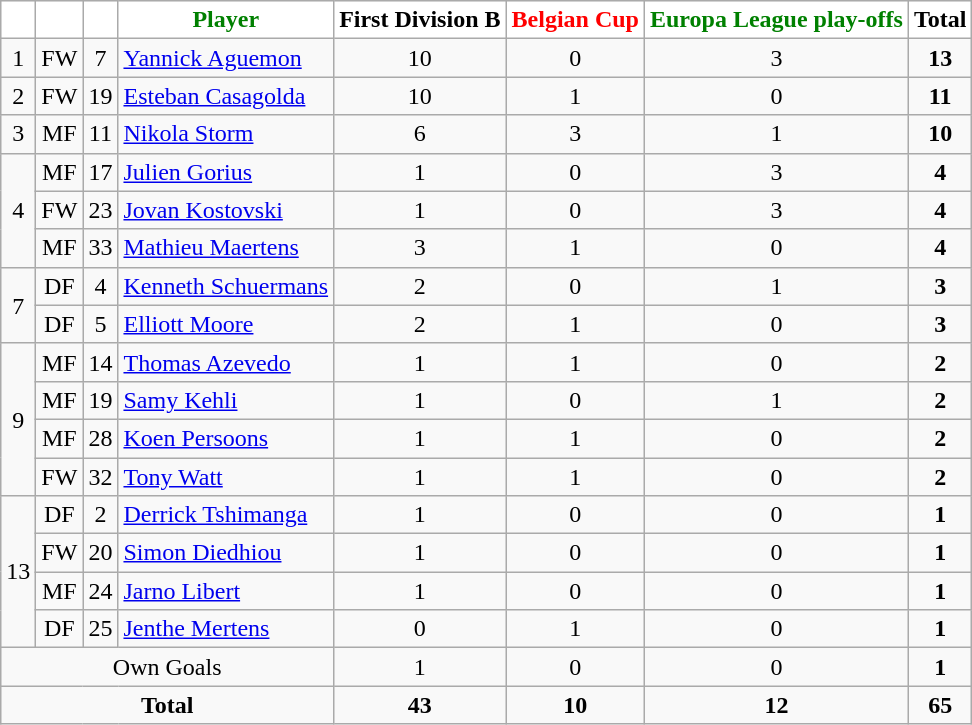<table class="wikitable" style="text-align:center">
<tr>
<th style="background:#ffffff; color:green;"></th>
<th style="background:#ffffff; color:black;"></th>
<th style="background:#ffffff; color:red;"></th>
<th style="background:#ffffff; color:green;">Player</th>
<th style="background:#ffffff; color:black;">First Division B</th>
<th style="background:#ffffff; color:red;">Belgian Cup</th>
<th style="background:#ffffff; color:green;">Europa League play-offs</th>
<th style="background:#ffffff; color:black;"><strong>Total</strong></th>
</tr>
<tr>
<td>1</td>
<td>FW</td>
<td>7</td>
<td align=left> <a href='#'>Yannick Aguemon</a></td>
<td>10</td>
<td>0</td>
<td>3</td>
<td><strong>13</strong></td>
</tr>
<tr>
<td>2</td>
<td>FW</td>
<td>19</td>
<td align=left> <a href='#'>Esteban Casagolda</a></td>
<td>10</td>
<td>1</td>
<td>0</td>
<td><strong>11</strong></td>
</tr>
<tr>
<td>3</td>
<td>MF</td>
<td>11</td>
<td align=left> <a href='#'>Nikola Storm</a></td>
<td>6</td>
<td>3</td>
<td>1</td>
<td><strong>10</strong></td>
</tr>
<tr>
<td rowspan="3">4</td>
<td>MF</td>
<td>17</td>
<td align=left> <a href='#'>Julien Gorius</a></td>
<td>1</td>
<td>0</td>
<td>3</td>
<td><strong>4</strong></td>
</tr>
<tr>
<td>FW</td>
<td>23</td>
<td align=left> <a href='#'>Jovan Kostovski</a></td>
<td>1</td>
<td>0</td>
<td>3</td>
<td><strong>4</strong></td>
</tr>
<tr>
<td>MF</td>
<td>33</td>
<td align=left> <a href='#'>Mathieu Maertens</a></td>
<td>3</td>
<td>1</td>
<td>0</td>
<td><strong>4</strong></td>
</tr>
<tr>
<td rowspan="2">7</td>
<td>DF</td>
<td>4</td>
<td align=left> <a href='#'>Kenneth Schuermans</a></td>
<td>2</td>
<td>0</td>
<td>1</td>
<td><strong>3</strong></td>
</tr>
<tr>
<td>DF</td>
<td>5</td>
<td align=left> <a href='#'>Elliott Moore</a></td>
<td>2</td>
<td>1</td>
<td>0</td>
<td><strong>3</strong></td>
</tr>
<tr>
<td rowspan="4">9</td>
<td>MF</td>
<td>14</td>
<td align=left> <a href='#'>Thomas Azevedo</a> </td>
<td>1</td>
<td>1</td>
<td>0</td>
<td><strong>2</strong></td>
</tr>
<tr>
<td>MF</td>
<td>19</td>
<td align=left> <a href='#'>Samy Kehli</a></td>
<td>1</td>
<td>0</td>
<td>1</td>
<td><strong>2</strong></td>
</tr>
<tr>
<td>MF</td>
<td>28</td>
<td align=left> <a href='#'>Koen Persoons</a></td>
<td>1</td>
<td>1</td>
<td>0</td>
<td><strong>2</strong></td>
</tr>
<tr>
<td>FW</td>
<td>32</td>
<td align=left> <a href='#'>Tony Watt</a></td>
<td>1</td>
<td>1</td>
<td>0</td>
<td><strong>2</strong></td>
</tr>
<tr>
<td rowspan="4">13</td>
<td>DF</td>
<td>2</td>
<td align=left> <a href='#'>Derrick Tshimanga</a></td>
<td>1</td>
<td>0</td>
<td>0</td>
<td><strong>1</strong></td>
</tr>
<tr>
<td>FW</td>
<td>20</td>
<td align=left> <a href='#'>Simon Diedhiou</a></td>
<td>1</td>
<td>0</td>
<td>0</td>
<td><strong>1</strong></td>
</tr>
<tr>
<td>MF</td>
<td>24</td>
<td align=left> <a href='#'>Jarno Libert</a></td>
<td>1</td>
<td>0</td>
<td>0</td>
<td><strong>1</strong></td>
</tr>
<tr>
<td>DF</td>
<td>25</td>
<td align=left> <a href='#'>Jenthe Mertens</a></td>
<td>0</td>
<td>1</td>
<td>0</td>
<td><strong>1</strong></td>
</tr>
<tr>
<td colspan="4">Own Goals</td>
<td>1</td>
<td>0</td>
<td>0</td>
<td><strong>1</strong></td>
</tr>
<tr>
<td colspan="4"><strong>Total</strong></td>
<td><strong>43</strong></td>
<td><strong>10</strong></td>
<td><strong>12</strong></td>
<td><strong>65</strong></td>
</tr>
</table>
